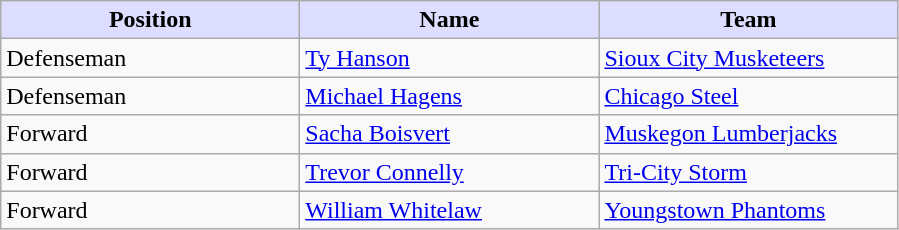<table class="wikitable">
<tr>
<th style="background:#ddf; width: 12em;">Position</th>
<th style="background:#ddf; width: 12em;">Name</th>
<th style="background:#ddf; width: 12em;">Team</th>
</tr>
<tr>
<td>Defenseman</td>
<td><a href='#'>Ty Hanson</a></td>
<td><a href='#'>Sioux City Musketeers</a></td>
</tr>
<tr>
<td>Defenseman</td>
<td><a href='#'>Michael Hagens</a></td>
<td><a href='#'>Chicago Steel</a></td>
</tr>
<tr>
<td>Forward</td>
<td><a href='#'>Sacha Boisvert</a></td>
<td><a href='#'>Muskegon Lumberjacks</a></td>
</tr>
<tr>
<td>Forward</td>
<td><a href='#'>Trevor Connelly</a></td>
<td><a href='#'>Tri-City Storm</a></td>
</tr>
<tr>
<td>Forward</td>
<td><a href='#'>William Whitelaw</a></td>
<td><a href='#'>Youngstown Phantoms</a></td>
</tr>
</table>
